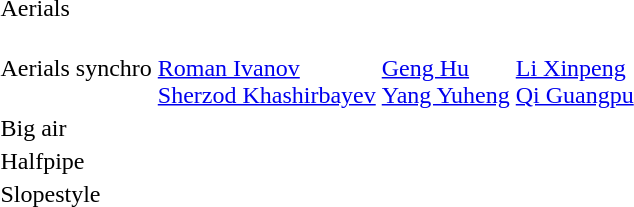<table>
<tr>
<td>Aerials<br></td>
<td></td>
<td></td>
<td></td>
</tr>
<tr>
<td>Aerials synchro<br></td>
<td><br><a href='#'>Roman Ivanov</a><br><a href='#'>Sherzod Khashirbayev</a></td>
<td><br><a href='#'>Geng Hu</a><br><a href='#'>Yang Yuheng</a></td>
<td><br><a href='#'>Li Xinpeng</a><br><a href='#'>Qi Guangpu</a></td>
</tr>
<tr>
<td>Big air<br></td>
<td></td>
<td></td>
<td></td>
</tr>
<tr>
<td>Halfpipe<br></td>
<td></td>
<td></td>
<td></td>
</tr>
<tr>
<td>Slopestyle<br></td>
<td></td>
<td></td>
<td></td>
</tr>
</table>
